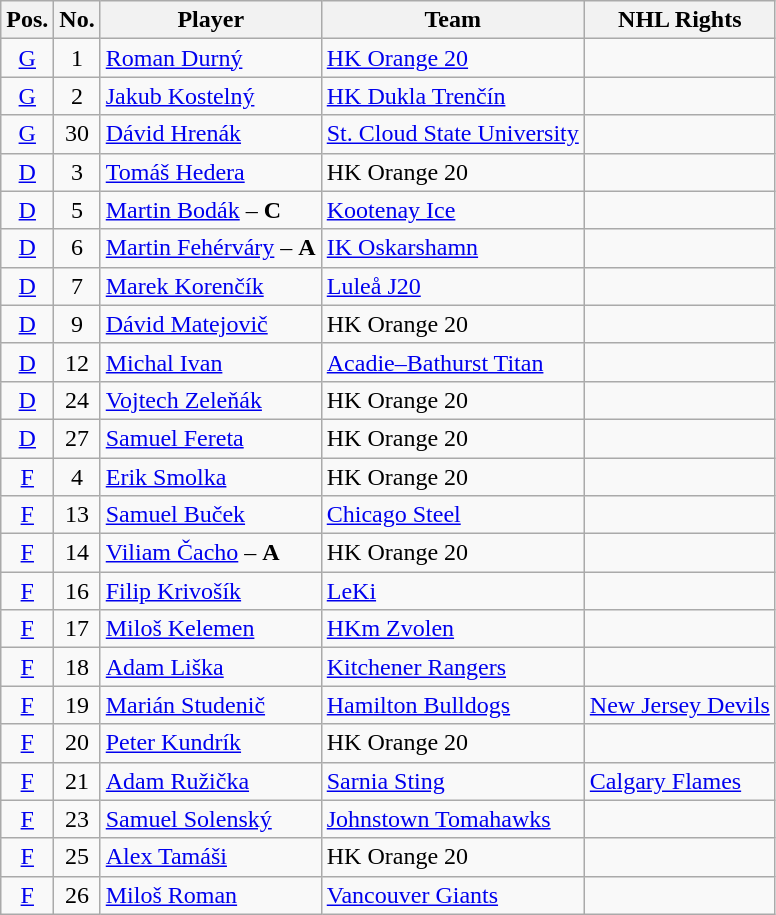<table class="wikitable sortable">
<tr>
<th>Pos.</th>
<th>No.</th>
<th>Player</th>
<th>Team</th>
<th>NHL Rights</th>
</tr>
<tr>
<td style="text-align:center;"><a href='#'>G</a></td>
<td style="text-align:center;">1</td>
<td><a href='#'>Roman Durný</a></td>
<td> <a href='#'>HK Orange 20</a></td>
<td></td>
</tr>
<tr>
<td style="text-align:center;"><a href='#'>G</a></td>
<td style="text-align:center;">2</td>
<td><a href='#'>Jakub Kostelný</a></td>
<td> <a href='#'>HK Dukla Trenčín</a></td>
<td></td>
</tr>
<tr>
<td style="text-align:center;"><a href='#'>G</a></td>
<td style="text-align:center;">30</td>
<td><a href='#'>Dávid Hrenák</a></td>
<td> <a href='#'>St. Cloud State University</a></td>
<td></td>
</tr>
<tr>
<td style="text-align:center;"><a href='#'>D</a></td>
<td style="text-align:center;">3</td>
<td><a href='#'>Tomáš Hedera</a></td>
<td> HK Orange 20</td>
<td></td>
</tr>
<tr>
<td style="text-align:center;"><a href='#'>D</a></td>
<td style="text-align:center;">5</td>
<td><a href='#'>Martin Bodák</a> – <strong>C</strong></td>
<td> <a href='#'>Kootenay Ice</a></td>
<td></td>
</tr>
<tr>
<td style="text-align:center;"><a href='#'>D</a></td>
<td style="text-align:center;">6</td>
<td><a href='#'>Martin Fehérváry</a> – <strong>A</strong></td>
<td> <a href='#'>IK Oskarshamn</a></td>
<td></td>
</tr>
<tr>
<td style="text-align:center;"><a href='#'>D</a></td>
<td style="text-align:center;">7</td>
<td><a href='#'>Marek Korenčík</a></td>
<td> <a href='#'>Luleå J20</a></td>
<td></td>
</tr>
<tr>
<td style="text-align:center;"><a href='#'>D</a></td>
<td style="text-align:center;">9</td>
<td><a href='#'>Dávid Matejovič</a></td>
<td> HK Orange 20</td>
<td></td>
</tr>
<tr>
<td style="text-align:center;"><a href='#'>D</a></td>
<td style="text-align:center;">12</td>
<td><a href='#'>Michal Ivan</a></td>
<td> <a href='#'>Acadie–Bathurst Titan</a></td>
<td></td>
</tr>
<tr>
<td style="text-align:center;"><a href='#'>D</a></td>
<td style="text-align:center;">24</td>
<td><a href='#'>Vojtech Zeleňák</a></td>
<td> HK Orange 20</td>
<td></td>
</tr>
<tr>
<td style="text-align:center;"><a href='#'>D</a></td>
<td style="text-align:center;">27</td>
<td><a href='#'>Samuel Fereta</a></td>
<td> HK Orange 20</td>
<td></td>
</tr>
<tr>
<td style="text-align:center;"><a href='#'>F</a></td>
<td style="text-align:center;">4</td>
<td><a href='#'>Erik Smolka</a></td>
<td> HK Orange 20</td>
<td></td>
</tr>
<tr>
<td style="text-align:center;"><a href='#'>F</a></td>
<td style="text-align:center;">13</td>
<td><a href='#'>Samuel Buček</a></td>
<td> <a href='#'>Chicago Steel</a></td>
<td></td>
</tr>
<tr>
<td style="text-align:center;"><a href='#'>F</a></td>
<td style="text-align:center;">14</td>
<td><a href='#'>Viliam Čacho</a> – <strong>A</strong></td>
<td> HK Orange 20</td>
<td></td>
</tr>
<tr>
<td style="text-align:center;"><a href='#'>F</a></td>
<td style="text-align:center;">16</td>
<td><a href='#'>Filip Krivošík</a></td>
<td> <a href='#'>LeKi</a></td>
<td></td>
</tr>
<tr>
<td style="text-align:center;"><a href='#'>F</a></td>
<td style="text-align:center;">17</td>
<td><a href='#'>Miloš Kelemen</a></td>
<td> <a href='#'>HKm Zvolen</a></td>
<td></td>
</tr>
<tr>
<td style="text-align:center;"><a href='#'>F</a></td>
<td style="text-align:center;">18</td>
<td><a href='#'>Adam Liška</a></td>
<td> <a href='#'>Kitchener Rangers</a></td>
<td></td>
</tr>
<tr>
<td style="text-align:center;"><a href='#'>F</a></td>
<td style="text-align:center;">19</td>
<td><a href='#'>Marián Studenič</a></td>
<td> <a href='#'>Hamilton Bulldogs</a></td>
<td><a href='#'>New Jersey Devils</a></td>
</tr>
<tr>
<td style="text-align:center;"><a href='#'>F</a></td>
<td style="text-align:center;">20</td>
<td><a href='#'>Peter Kundrík</a></td>
<td> HK Orange 20</td>
<td></td>
</tr>
<tr>
<td style="text-align:center;"><a href='#'>F</a></td>
<td style="text-align:center;">21</td>
<td><a href='#'>Adam Ružička</a></td>
<td> <a href='#'>Sarnia Sting</a></td>
<td><a href='#'>Calgary Flames</a></td>
</tr>
<tr>
<td style="text-align:center;"><a href='#'>F</a></td>
<td style="text-align:center;">23</td>
<td><a href='#'>Samuel Solenský</a></td>
<td> <a href='#'>Johnstown Tomahawks</a></td>
<td></td>
</tr>
<tr>
<td style="text-align:center;"><a href='#'>F</a></td>
<td style="text-align:center;">25</td>
<td><a href='#'>Alex Tamáši</a></td>
<td> HK Orange 20</td>
<td></td>
</tr>
<tr>
<td style="text-align:center;"><a href='#'>F</a></td>
<td style="text-align:center;">26</td>
<td><a href='#'>Miloš Roman</a></td>
<td> <a href='#'>Vancouver Giants</a></td>
<td></td>
</tr>
</table>
